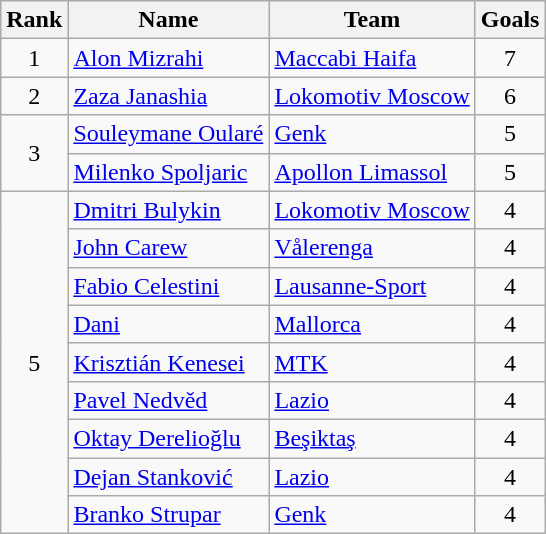<table class="wikitable" style="text-align:center">
<tr>
<th>Rank</th>
<th>Name</th>
<th>Team</th>
<th>Goals</th>
</tr>
<tr>
<td>1</td>
<td align="left"> <a href='#'>Alon Mizrahi</a></td>
<td align="left"> <a href='#'>Maccabi Haifa</a></td>
<td>7</td>
</tr>
<tr>
<td>2</td>
<td align="left"> <a href='#'>Zaza Janashia</a></td>
<td align="left"> <a href='#'>Lokomotiv Moscow</a></td>
<td>6</td>
</tr>
<tr>
<td rowspan="2">3</td>
<td align="left"> <a href='#'>Souleymane Oularé</a></td>
<td align="left"> <a href='#'>Genk</a></td>
<td>5</td>
</tr>
<tr>
<td align="left"> <a href='#'>Milenko Spoljaric</a></td>
<td align="left"> <a href='#'>Apollon Limassol</a></td>
<td>5</td>
</tr>
<tr>
<td rowspan="9">5</td>
<td align="left"> <a href='#'>Dmitri Bulykin</a></td>
<td align="left"> <a href='#'>Lokomotiv Moscow</a></td>
<td>4</td>
</tr>
<tr>
<td align="left"> <a href='#'>John Carew</a></td>
<td align="left"> <a href='#'>Vålerenga</a></td>
<td>4</td>
</tr>
<tr>
<td align="left"> <a href='#'>Fabio Celestini</a></td>
<td align="left"> <a href='#'>Lausanne-Sport</a></td>
<td>4</td>
</tr>
<tr>
<td align="left"> <a href='#'>Dani</a></td>
<td align="left"> <a href='#'>Mallorca</a></td>
<td>4</td>
</tr>
<tr>
<td align="left"> <a href='#'>Krisztián Kenesei</a></td>
<td align="left"> <a href='#'>MTK</a></td>
<td>4</td>
</tr>
<tr>
<td align="left"> <a href='#'>Pavel Nedvěd</a></td>
<td align="left"> <a href='#'>Lazio</a></td>
<td>4</td>
</tr>
<tr>
<td align="left"> <a href='#'>Oktay Derelioğlu</a></td>
<td align="left"> <a href='#'>Beşiktaş</a></td>
<td>4</td>
</tr>
<tr>
<td align="left"> <a href='#'>Dejan Stanković</a></td>
<td align="left"> <a href='#'>Lazio</a></td>
<td>4</td>
</tr>
<tr>
<td align="left"> <a href='#'>Branko Strupar</a></td>
<td align="left"> <a href='#'>Genk</a></td>
<td>4</td>
</tr>
</table>
